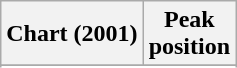<table class="wikitable sortable plainrowheaders">
<tr>
<th>Chart (2001)</th>
<th>Peak<br>position</th>
</tr>
<tr>
</tr>
<tr>
</tr>
<tr>
</tr>
<tr>
</tr>
</table>
